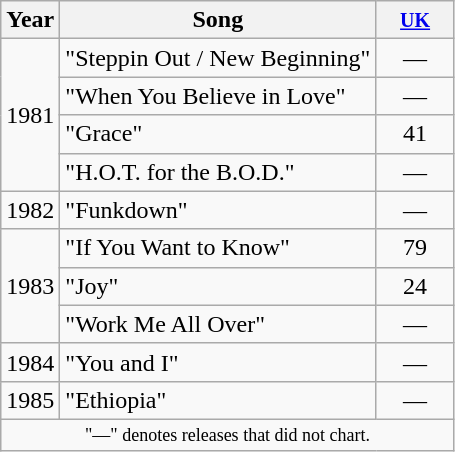<table class="wikitable">
<tr>
<th>Year</th>
<th>Song</th>
<th style="width:45px;"><small><a href='#'>UK</a></small><br></th>
</tr>
<tr>
<td rowspan="4">1981</td>
<td>"Steppin Out / New Beginning"</td>
<td align=center>—</td>
</tr>
<tr>
<td>"When You Believe in Love"</td>
<td align=center>—</td>
</tr>
<tr>
<td>"Grace"</td>
<td align=center>41</td>
</tr>
<tr>
<td>"H.O.T. for the B.O.D."</td>
<td align=center>—</td>
</tr>
<tr>
<td rowspan="1">1982</td>
<td>"Funkdown"</td>
<td align=center>—</td>
</tr>
<tr>
<td rowspan="3">1983</td>
<td>"If You Want to Know"</td>
<td align=center>79</td>
</tr>
<tr>
<td>"Joy"</td>
<td align=center>24</td>
</tr>
<tr>
<td>"Work Me All Over"</td>
<td align=center>—</td>
</tr>
<tr>
<td rowspan="1">1984</td>
<td>"You and I"</td>
<td align=center>—</td>
</tr>
<tr>
<td rowspan="1">1985</td>
<td>"Ethiopia"</td>
<td align=center>—</td>
</tr>
<tr>
<td colspan="6" style="text-align:center; font-size:9pt;">"—" denotes releases that did not chart.</td>
</tr>
</table>
